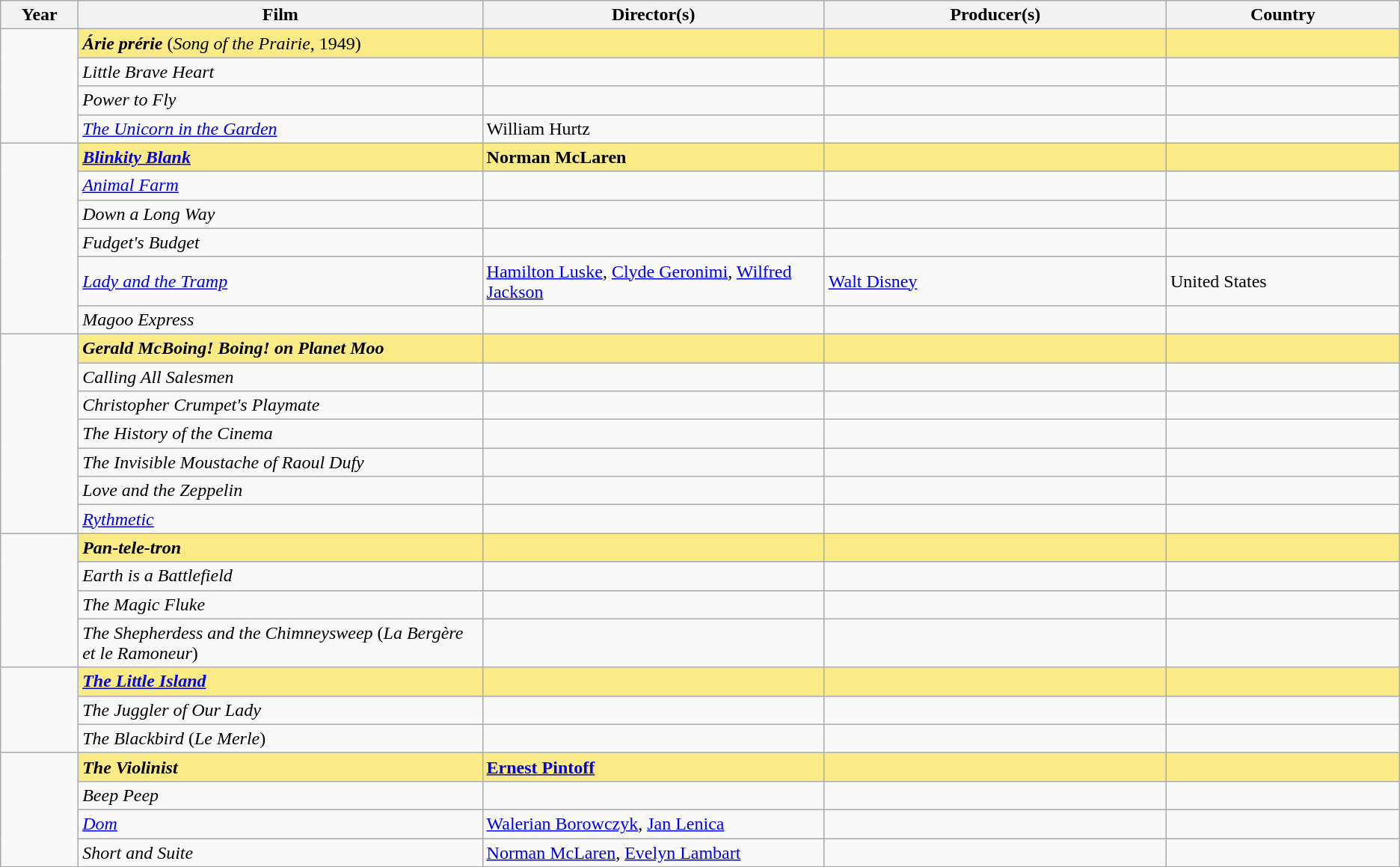<table class="wikitable" style="width:100% cellpadding="5";">
<tr>
<th style="width:5%;">Year</th>
<th style="width:26%;">Film</th>
<th style="width:22%;">Director(s)</th>
<th style="width:22%;">Producer(s)</th>
<th style="width:15%;">Country</th>
</tr>
<tr>
<td rowspan="4"></td>
<td style="background:#FAEB86"><strong><em>Árie prérie</em></strong> (<em>Song of the Prairie</em>, 1949)</td>
<td style="background:#FAEB86"></td>
<td style="background:#FAEB86"></td>
<td style="background:#FAEB86"></td>
</tr>
<tr>
<td><em>Little Brave Heart</em></td>
<td></td>
<td></td>
<td></td>
</tr>
<tr>
<td><em>Power to Fly</em></td>
<td></td>
<td></td>
<td></td>
</tr>
<tr>
<td><em><a href='#'>The Unicorn in the Garden</a></em></td>
<td>William Hurtz</td>
<td></td>
<td></td>
</tr>
<tr>
<td rowspan="6"></td>
<td style="background:#FAEB86"><strong><em><a href='#'>Blinkity Blank</a></em></strong></td>
<td style="background:#FAEB86"><strong>Norman McLaren</strong></td>
<td style="background:#FAEB86"></td>
<td style="background:#FAEB86"></td>
</tr>
<tr>
<td><em><a href='#'>Animal Farm</a></em></td>
<td></td>
<td></td>
<td></td>
</tr>
<tr>
<td><em>Down a Long Way</em></td>
<td></td>
<td></td>
<td></td>
</tr>
<tr>
<td><em>Fudget's Budget</em></td>
<td></td>
<td></td>
<td></td>
</tr>
<tr>
<td><em><a href='#'>Lady and the Tramp</a></em></td>
<td><a href='#'>Hamilton Luske</a>, <a href='#'>Clyde Geronimi</a>, <a href='#'>Wilfred Jackson</a></td>
<td><a href='#'>Walt Disney</a></td>
<td>United States</td>
</tr>
<tr>
<td><em>Magoo Express</em></td>
<td></td>
<td></td>
<td></td>
</tr>
<tr>
<td rowspan="7"></td>
<td style="background:#FAEB86"><strong><em>Gerald McBoing! Boing! on Planet Moo</em></strong></td>
<td style="background:#FAEB86"></td>
<td style="background:#FAEB86"></td>
<td style="background:#FAEB86"></td>
</tr>
<tr>
<td><em>Calling All Salesmen</em></td>
<td></td>
<td></td>
<td></td>
</tr>
<tr>
<td><em>Christopher Crumpet's Playmate</em></td>
<td></td>
<td></td>
<td></td>
</tr>
<tr>
<td><em>The History of the Cinema</em></td>
<td></td>
<td></td>
<td></td>
</tr>
<tr>
<td><em>The Invisible Moustache of Raoul Dufy</em></td>
<td></td>
<td></td>
<td></td>
</tr>
<tr>
<td><em>Love and the Zeppelin</em></td>
<td></td>
<td></td>
<td></td>
</tr>
<tr>
<td><em><a href='#'>Rythmetic</a></em></td>
<td></td>
<td></td>
<td></td>
</tr>
<tr>
<td rowspan="4"></td>
<td style="background:#FAEB86"><strong><em>Pan-tele-tron</em></strong></td>
<td style="background:#FAEB86"></td>
<td style="background:#FAEB86"></td>
<td style="background:#FAEB86"></td>
</tr>
<tr>
<td><em>Earth is a Battlefield</em></td>
<td></td>
<td></td>
<td></td>
</tr>
<tr>
<td><em>The Magic Fluke</em></td>
<td></td>
<td></td>
<td></td>
</tr>
<tr>
<td><em>The Shepherdess and the Chimneysweep</em> (<em>La Bergère et le Ramoneur</em>)</td>
<td></td>
<td></td>
<td></td>
</tr>
<tr>
<td rowspan="3"></td>
<td style="background:#FAEB86"><strong><em><a href='#'>The Little Island</a></em></strong></td>
<td style="background:#FAEB86"></td>
<td style="background:#FAEB86"></td>
<td style="background:#FAEB86"></td>
</tr>
<tr>
<td><em>The Juggler of Our Lady</em></td>
<td></td>
<td></td>
<td></td>
</tr>
<tr>
<td><em>The Blackbird</em> (<em>Le Merle</em>)</td>
<td></td>
<td></td>
<td></td>
</tr>
<tr>
<td rowspan="4"></td>
<td style="background:#FAEB86"><strong><em>The Violinist</em></strong></td>
<td style="background:#FAEB86"><strong><a href='#'>Ernest Pintoff</a></strong></td>
<td style="background:#FAEB86"></td>
<td style="background:#FAEB86"></td>
</tr>
<tr>
<td><em>Beep Peep</em></td>
<td></td>
<td></td>
<td></td>
</tr>
<tr>
<td><em><a href='#'>Dom</a></em></td>
<td><a href='#'>Walerian Borowczyk</a>, <a href='#'>Jan Lenica</a></td>
<td></td>
<td></td>
</tr>
<tr>
<td><em>Short and Suite</em></td>
<td><a href='#'>Norman McLaren</a>, <a href='#'>Evelyn Lambart</a></td>
<td></td>
<td></td>
</tr>
</table>
